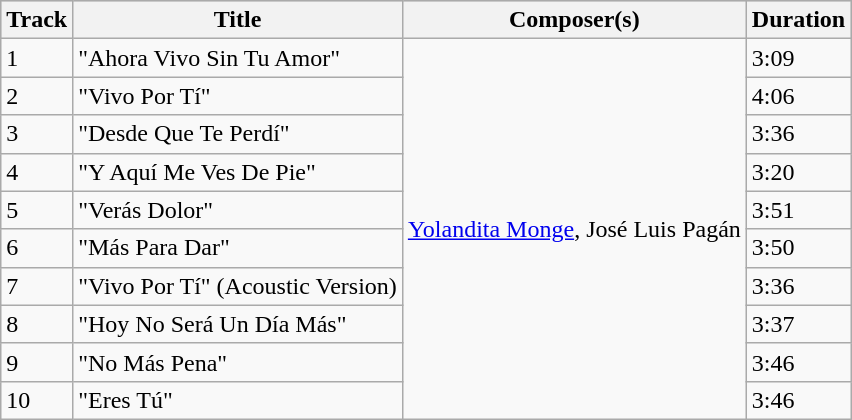<table class="wikitable">
<tr style="background:#ccc; text-align:center;">
<th>Track</th>
<th>Title</th>
<th>Composer(s)</th>
<th>Duration</th>
</tr>
<tr>
<td>1</td>
<td>"Ahora Vivo Sin Tu Amor"</td>
<td rowspan="10"><a href='#'>Yolandita Monge</a>, José Luis Pagán</td>
<td>3:09</td>
</tr>
<tr>
<td>2</td>
<td>"Vivo Por Tí"</td>
<td>4:06</td>
</tr>
<tr>
<td>3</td>
<td>"Desde Que Te Perdí"</td>
<td>3:36</td>
</tr>
<tr>
<td>4</td>
<td>"Y Aquí Me Ves De Pie"</td>
<td>3:20</td>
</tr>
<tr>
<td>5</td>
<td>"Verás Dolor"</td>
<td>3:51</td>
</tr>
<tr>
<td>6</td>
<td>"Más Para Dar"</td>
<td>3:50</td>
</tr>
<tr>
<td>7</td>
<td>"Vivo Por Tí" (Acoustic Version)</td>
<td>3:36</td>
</tr>
<tr>
<td>8</td>
<td>"Hoy No Será Un Día Más"</td>
<td>3:37</td>
</tr>
<tr>
<td>9</td>
<td>"No Más Pena"</td>
<td>3:46</td>
</tr>
<tr>
<td>10</td>
<td>"Eres Tú"</td>
<td>3:46</td>
</tr>
</table>
